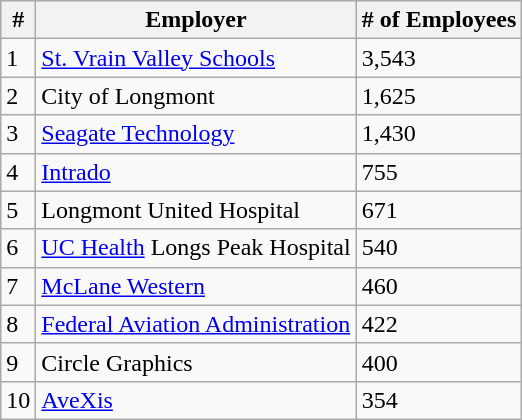<table class="wikitable sortable">
<tr>
<th>#</th>
<th>Employer</th>
<th># of Employees</th>
</tr>
<tr>
<td>1</td>
<td><a href='#'>St. Vrain Valley Schools</a></td>
<td>3,543</td>
</tr>
<tr>
<td>2</td>
<td>City of Longmont</td>
<td>1,625</td>
</tr>
<tr>
<td>3</td>
<td><a href='#'>Seagate Technology</a></td>
<td>1,430</td>
</tr>
<tr>
<td>4</td>
<td><a href='#'>Intrado</a></td>
<td>755</td>
</tr>
<tr>
<td>5</td>
<td>Longmont United Hospital</td>
<td>671</td>
</tr>
<tr>
<td>6</td>
<td><a href='#'>UC Health</a> Longs Peak Hospital</td>
<td>540</td>
</tr>
<tr>
<td>7</td>
<td><a href='#'>McLane Western</a></td>
<td>460</td>
</tr>
<tr>
<td>8</td>
<td><a href='#'>Federal Aviation Administration</a></td>
<td>422</td>
</tr>
<tr>
<td>9</td>
<td>Circle Graphics</td>
<td>400</td>
</tr>
<tr>
<td>10</td>
<td><a href='#'>AveXis</a></td>
<td>354</td>
</tr>
</table>
